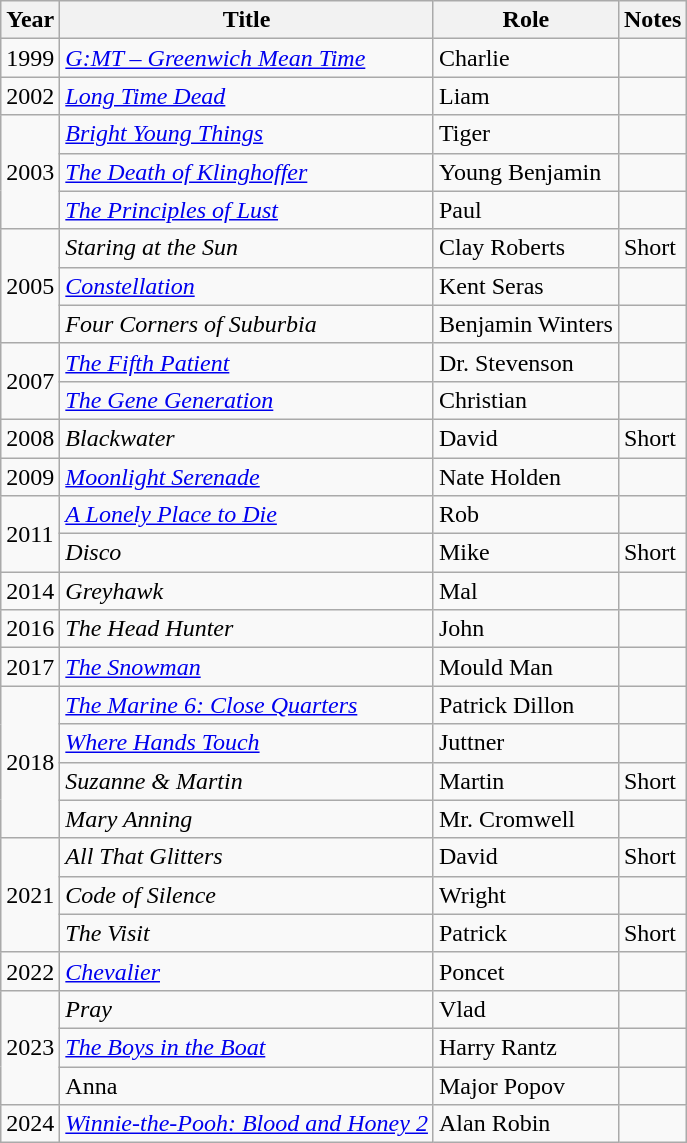<table class="wikitable">
<tr>
<th>Year</th>
<th>Title</th>
<th>Role</th>
<th>Notes</th>
</tr>
<tr>
<td>1999</td>
<td><em><a href='#'>G:MT – Greenwich Mean Time</a></em></td>
<td>Charlie</td>
<td></td>
</tr>
<tr>
<td>2002</td>
<td><em><a href='#'>Long Time Dead</a></em></td>
<td>Liam</td>
<td></td>
</tr>
<tr>
<td rowspan="3">2003</td>
<td><em><a href='#'>Bright Young Things</a></em></td>
<td>Tiger</td>
<td></td>
</tr>
<tr>
<td><em><a href='#'>The Death of Klinghoffer</a></em></td>
<td>Young Benjamin</td>
<td></td>
</tr>
<tr>
<td><em><a href='#'>The Principles of Lust</a></em></td>
<td>Paul</td>
<td></td>
</tr>
<tr>
<td rowspan="3">2005</td>
<td><em>Staring at the Sun</em></td>
<td>Clay Roberts</td>
<td>Short</td>
</tr>
<tr>
<td><em><a href='#'>Constellation</a></em></td>
<td>Kent Seras</td>
<td></td>
</tr>
<tr>
<td><em>Four Corners of Suburbia</em></td>
<td>Benjamin Winters</td>
<td></td>
</tr>
<tr>
<td rowspan="2">2007</td>
<td><em><a href='#'>The Fifth Patient</a></em></td>
<td>Dr. Stevenson</td>
<td></td>
</tr>
<tr>
<td><em><a href='#'>The Gene Generation</a></em></td>
<td>Christian</td>
<td></td>
</tr>
<tr>
<td>2008</td>
<td><em>Blackwater</em></td>
<td>David</td>
<td>Short</td>
</tr>
<tr>
<td>2009</td>
<td><em><a href='#'>Moonlight Serenade</a></em></td>
<td>Nate Holden</td>
<td></td>
</tr>
<tr>
<td rowspan="2">2011</td>
<td><em><a href='#'>A Lonely Place to Die</a></em></td>
<td>Rob</td>
<td></td>
</tr>
<tr>
<td><em>Disco</em></td>
<td>Mike</td>
<td>Short</td>
</tr>
<tr>
<td>2014</td>
<td><em>Greyhawk</em></td>
<td>Mal</td>
<td></td>
</tr>
<tr>
<td>2016</td>
<td><em>The Head Hunter</em></td>
<td>John</td>
<td></td>
</tr>
<tr>
<td>2017</td>
<td><em><a href='#'>The Snowman</a></em></td>
<td>Mould Man</td>
<td></td>
</tr>
<tr>
<td rowspan="4">2018</td>
<td><em><a href='#'>The Marine 6: Close Quarters</a></em></td>
<td>Patrick Dillon</td>
<td></td>
</tr>
<tr>
<td><em><a href='#'>Where Hands Touch</a></em></td>
<td>Juttner</td>
<td></td>
</tr>
<tr>
<td><em>Suzanne & Martin</em></td>
<td>Martin</td>
<td>Short</td>
</tr>
<tr>
<td><em>Mary Anning</em></td>
<td>Mr. Cromwell</td>
<td></td>
</tr>
<tr>
<td rowspan="3">2021</td>
<td><em>All That Glitters</em></td>
<td>David</td>
<td>Short</td>
</tr>
<tr>
<td><em>Code of Silence</em></td>
<td>Wright</td>
<td></td>
</tr>
<tr>
<td><em>The Visit</em></td>
<td>Patrick</td>
<td>Short</td>
</tr>
<tr>
<td>2022</td>
<td><em><a href='#'>Chevalier</a></em></td>
<td>Poncet</td>
<td></td>
</tr>
<tr>
<td rowspan="3">2023</td>
<td><em>Pray</em></td>
<td>Vlad</td>
<td></td>
</tr>
<tr>
<td><em><a href='#'>The Boys in the Boat</a></em></td>
<td>Harry Rantz</td>
<td></td>
</tr>
<tr>
<td>Anna</td>
<td>Major Popov</td>
<td></td>
</tr>
<tr>
<td>2024</td>
<td><em><a href='#'>Winnie-the-Pooh: Blood and Honey 2</a></em></td>
<td>Alan Robin</td>
<td></td>
</tr>
</table>
